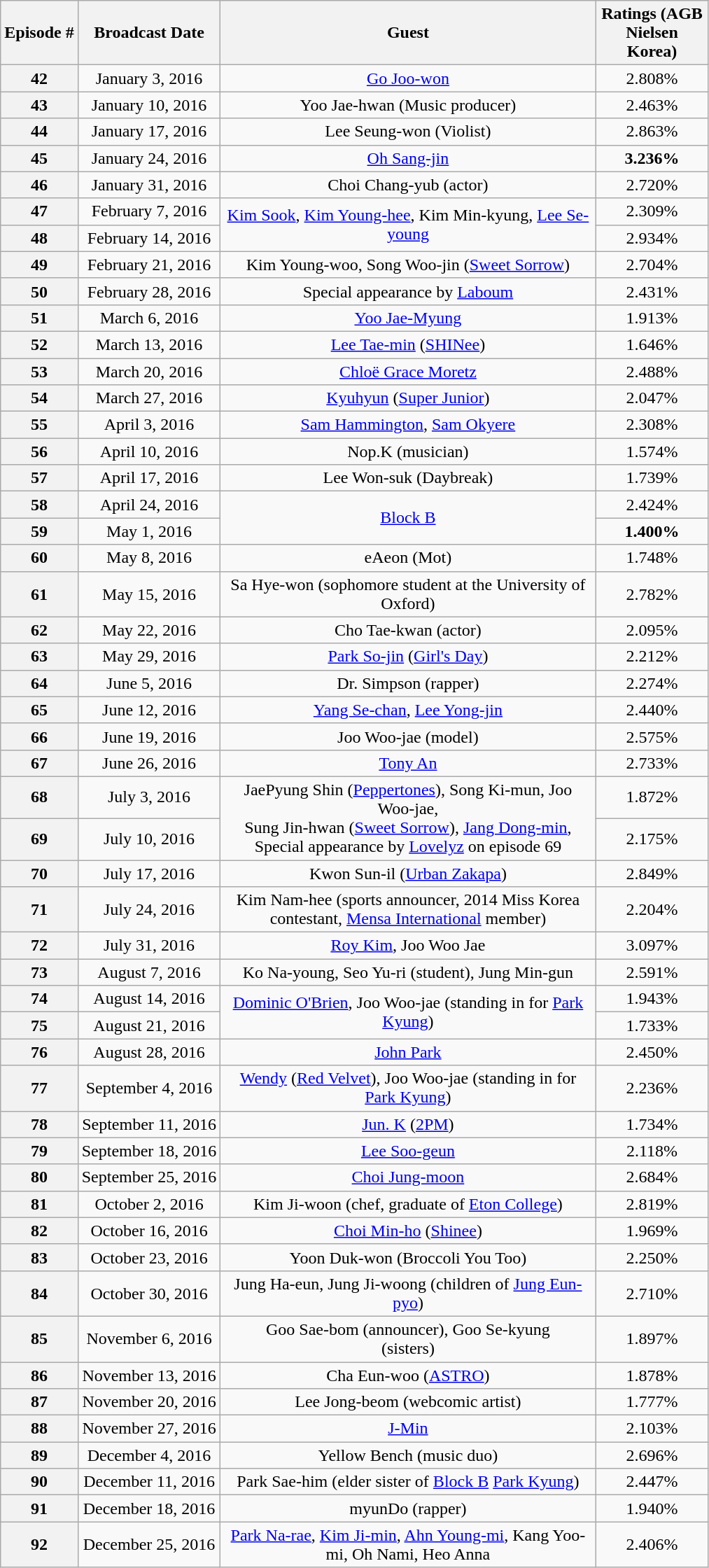<table class="wikitable sortable" style="text-align:center">
<tr>
<th>Episode #</th>
<th>Broadcast Date</th>
<th width=350>Guest</th>
<th width=100>Ratings (AGB Nielsen Korea)</th>
</tr>
<tr>
<th>42</th>
<td>January 3, 2016</td>
<td><a href='#'>Go Joo-won</a></td>
<td>2.808%</td>
</tr>
<tr>
<th>43</th>
<td>January 10, 2016</td>
<td>Yoo Jae-hwan (Music producer)</td>
<td>2.463%</td>
</tr>
<tr>
<th>44</th>
<td>January 17, 2016</td>
<td>Lee Seung-won (Violist)</td>
<td>2.863%</td>
</tr>
<tr>
<th>45</th>
<td>January 24, 2016</td>
<td><a href='#'>Oh Sang-jin</a></td>
<td><span><strong>3.236%</strong></span></td>
</tr>
<tr>
<th>46</th>
<td>January 31, 2016</td>
<td>Choi Chang-yub (actor)</td>
<td>2.720%</td>
</tr>
<tr>
<th>47</th>
<td>February 7, 2016</td>
<td rowspan="2"><a href='#'>Kim Sook</a>, <a href='#'>Kim Young-hee</a>, Kim Min-kyung, <a href='#'>Lee Se-young</a></td>
<td>2.309%</td>
</tr>
<tr>
<th>48</th>
<td>February 14, 2016</td>
<td>2.934%</td>
</tr>
<tr>
<th>49</th>
<td>February 21, 2016</td>
<td>Kim Young-woo, Song Woo-jin (<a href='#'>Sweet Sorrow</a>)</td>
<td>2.704%</td>
</tr>
<tr>
<th>50</th>
<td>February 28, 2016</td>
<td>Special appearance by <a href='#'>Laboum</a></td>
<td>2.431%</td>
</tr>
<tr>
<th>51</th>
<td>March 6, 2016</td>
<td><a href='#'>Yoo Jae-Myung</a></td>
<td>1.913%</td>
</tr>
<tr>
<th>52</th>
<td>March 13, 2016</td>
<td><a href='#'>Lee Tae-min</a> (<a href='#'>SHINee</a>)</td>
<td>1.646%</td>
</tr>
<tr>
<th>53</th>
<td>March 20, 2016</td>
<td><a href='#'>Chloë Grace Moretz</a></td>
<td>2.488%</td>
</tr>
<tr>
<th>54</th>
<td>March 27, 2016</td>
<td><a href='#'>Kyuhyun</a> (<a href='#'>Super Junior</a>)</td>
<td>2.047%</td>
</tr>
<tr>
<th>55</th>
<td>April 3, 2016</td>
<td><a href='#'>Sam Hammington</a>, <a href='#'>Sam Okyere</a></td>
<td>2.308%</td>
</tr>
<tr>
<th>56</th>
<td>April 10, 2016</td>
<td>Nop.K (musician)</td>
<td>1.574%</td>
</tr>
<tr>
<th>57</th>
<td>April 17, 2016</td>
<td>Lee Won-suk (Daybreak)</td>
<td>1.739%</td>
</tr>
<tr>
<th>58</th>
<td>April 24, 2016</td>
<td rowspan="2"><a href='#'>Block B</a></td>
<td>2.424%</td>
</tr>
<tr>
<th>59</th>
<td>May 1, 2016</td>
<td><span><strong>1.400%</strong></span></td>
</tr>
<tr>
<th>60</th>
<td>May 8, 2016</td>
<td>eAeon (Mot)</td>
<td>1.748%</td>
</tr>
<tr>
<th>61</th>
<td>May 15, 2016</td>
<td>Sa Hye-won (sophomore student at the University of Oxford)</td>
<td>2.782%</td>
</tr>
<tr>
<th>62</th>
<td>May 22, 2016</td>
<td>Cho Tae-kwan (actor)</td>
<td>2.095%</td>
</tr>
<tr>
<th>63</th>
<td>May 29, 2016</td>
<td><a href='#'>Park So-jin</a> (<a href='#'>Girl's Day</a>)</td>
<td>2.212%</td>
</tr>
<tr>
<th>64</th>
<td>June 5, 2016</td>
<td>Dr. Simpson (rapper)</td>
<td>2.274%</td>
</tr>
<tr>
<th>65</th>
<td>June 12, 2016</td>
<td><a href='#'>Yang Se-chan</a>, <a href='#'>Lee Yong-jin</a></td>
<td>2.440%</td>
</tr>
<tr>
<th>66</th>
<td>June 19, 2016</td>
<td>Joo Woo-jae (model)</td>
<td>2.575%</td>
</tr>
<tr>
<th>67</th>
<td>June 26, 2016</td>
<td><a href='#'>Tony An</a></td>
<td>2.733%</td>
</tr>
<tr>
<th>68</th>
<td>July 3, 2016</td>
<td rowspan="2">JaePyung Shin (<a href='#'>Peppertones</a>), Song Ki-mun, Joo Woo-jae,<br>Sung Jin-hwan (<a href='#'>Sweet Sorrow</a>), <a href='#'>Jang Dong-min</a>, Special appearance by <a href='#'>Lovelyz</a> on episode 69</td>
<td>1.872%</td>
</tr>
<tr>
<th>69</th>
<td>July 10, 2016</td>
<td>2.175%</td>
</tr>
<tr>
<th>70</th>
<td>July 17, 2016</td>
<td>Kwon Sun-il (<a href='#'>Urban Zakapa</a>)</td>
<td>2.849%</td>
</tr>
<tr>
<th>71</th>
<td>July 24, 2016</td>
<td>Kim Nam-hee (sports announcer, 2014 Miss Korea contestant, <a href='#'>Mensa International</a> member)</td>
<td>2.204%</td>
</tr>
<tr>
<th>72</th>
<td>July 31, 2016</td>
<td><a href='#'>Roy Kim</a>, Joo Woo Jae</td>
<td>3.097%</td>
</tr>
<tr>
<th>73</th>
<td>August 7, 2016</td>
<td rowspan="2">Ko Na-young, Seo Yu-ri (student), Jung Min-gun</td>
<td>2.591%</td>
</tr>
<tr>
<th rowspan="2">74</th>
<td rowspan="2">August 14, 2016</td>
<td rowspan="2">1.943%</td>
</tr>
<tr>
<td rowspan="2"><a href='#'>Dominic O'Brien</a>, Joo Woo-jae (standing in for <a href='#'>Park Kyung</a>)</td>
</tr>
<tr>
<th>75</th>
<td>August 21, 2016</td>
<td>1.733%</td>
</tr>
<tr>
<th>76</th>
<td>August 28, 2016</td>
<td><a href='#'>John Park</a></td>
<td>2.450%</td>
</tr>
<tr>
<th>77</th>
<td>September 4, 2016</td>
<td><a href='#'>Wendy</a> (<a href='#'>Red Velvet</a>), Joo Woo-jae (standing in for <a href='#'>Park Kyung</a>)</td>
<td>2.236%</td>
</tr>
<tr>
<th>78</th>
<td>September 11, 2016</td>
<td><a href='#'>Jun. K</a> (<a href='#'>2PM</a>)</td>
<td>1.734%</td>
</tr>
<tr>
<th>79</th>
<td>September 18, 2016</td>
<td><a href='#'>Lee Soo-geun</a></td>
<td>2.118%</td>
</tr>
<tr>
<th>80</th>
<td>September 25, 2016</td>
<td><a href='#'>Choi Jung-moon</a></td>
<td>2.684%</td>
</tr>
<tr>
<th>81</th>
<td>October 2, 2016</td>
<td>Kim Ji-woon (chef, graduate of <a href='#'>Eton College</a>)</td>
<td>2.819%</td>
</tr>
<tr>
<th>82</th>
<td>October 16, 2016</td>
<td><a href='#'>Choi Min-ho</a> (<a href='#'>Shinee</a>)</td>
<td>1.969%</td>
</tr>
<tr>
<th>83</th>
<td>October 23, 2016</td>
<td>Yoon Duk-won (Broccoli You Too)</td>
<td>2.250%</td>
</tr>
<tr>
<th>84</th>
<td>October 30, 2016</td>
<td>Jung Ha-eun, Jung Ji-woong (children of <a href='#'>Jung Eun-pyo</a>)</td>
<td>2.710%</td>
</tr>
<tr>
<th>85</th>
<td>November 6, 2016</td>
<td>Goo Sae-bom (announcer), Goo Se-kyung <br>(sisters)</td>
<td>1.897%</td>
</tr>
<tr>
<th>86</th>
<td>November 13, 2016</td>
<td>Cha Eun-woo (<a href='#'>ASTRO</a>)</td>
<td>1.878%</td>
</tr>
<tr>
<th>87</th>
<td>November 20, 2016</td>
<td>Lee Jong-beom (webcomic artist)</td>
<td>1.777%</td>
</tr>
<tr>
<th>88</th>
<td>November 27, 2016</td>
<td><a href='#'>J-Min</a></td>
<td>2.103%</td>
</tr>
<tr>
<th>89</th>
<td>December 4, 2016</td>
<td>Yellow Bench (music duo)</td>
<td>2.696%</td>
</tr>
<tr>
<th>90</th>
<td>December 11, 2016</td>
<td>Park Sae-him (elder sister of <a href='#'>Block B</a> <a href='#'>Park Kyung</a>)</td>
<td>2.447%</td>
</tr>
<tr>
<th>91</th>
<td>December 18, 2016</td>
<td>myunDo (rapper)</td>
<td>1.940%</td>
</tr>
<tr>
<th>92</th>
<td>December 25, 2016</td>
<td><a href='#'>Park Na-rae</a>, <a href='#'>Kim Ji-min</a>, <a href='#'>Ahn Young-mi</a>, Kang Yoo-mi, Oh Nami, Heo Anna</td>
<td>2.406%</td>
</tr>
</table>
